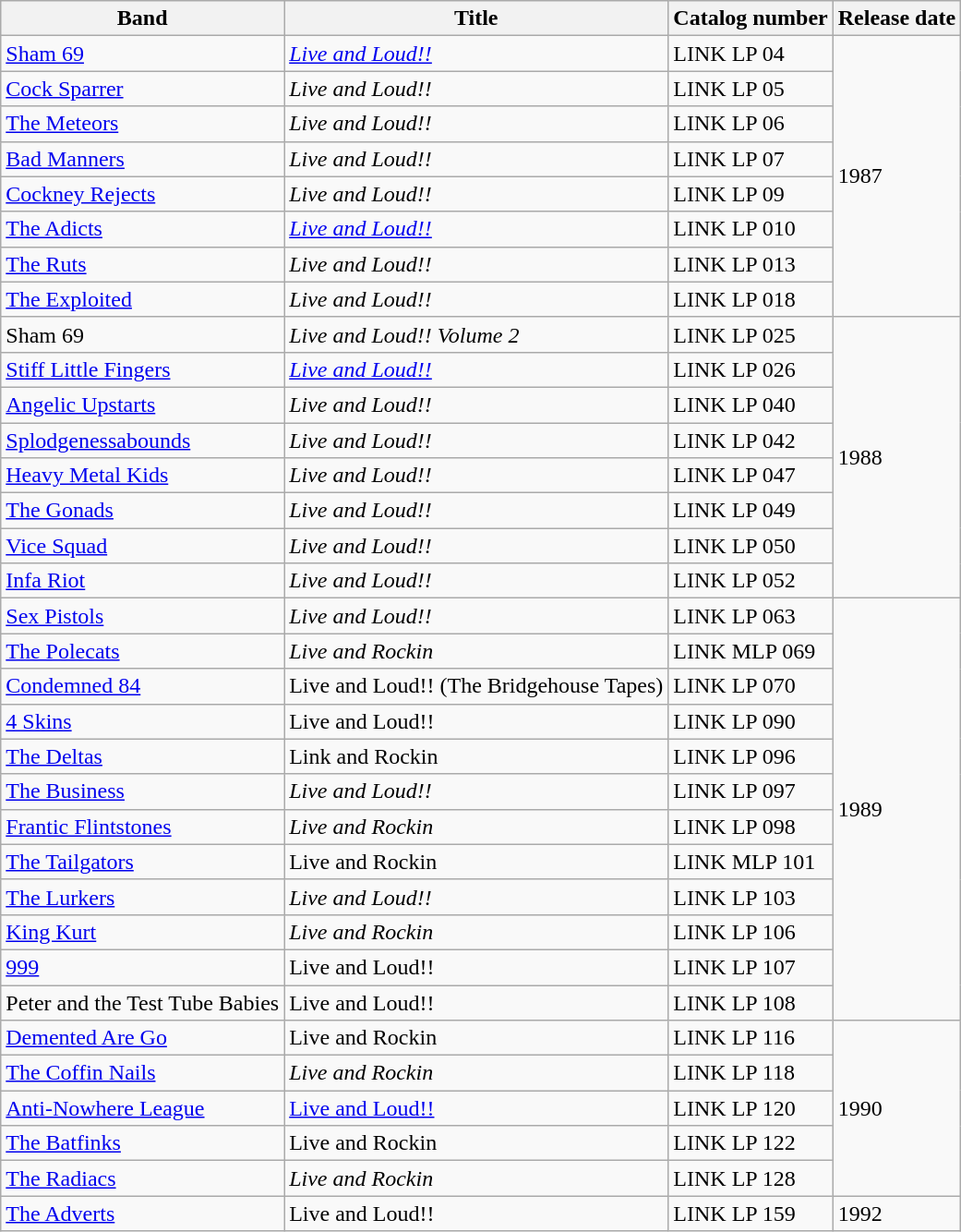<table class="wikitable">
<tr>
<th>Band</th>
<th>Title</th>
<th>Catalog number</th>
<th>Release date</th>
</tr>
<tr>
<td><a href='#'>Sham 69</a></td>
<td><em><a href='#'>Live and Loud!!</a></em></td>
<td>LINK LP 04</td>
<td rowspan="8">1987</td>
</tr>
<tr>
<td><a href='#'>Cock Sparrer</a></td>
<td><em>Live and Loud!!</em></td>
<td>LINK LP 05</td>
</tr>
<tr>
<td><a href='#'>The Meteors</a></td>
<td><em>Live and Loud!!</em></td>
<td>LINK LP 06</td>
</tr>
<tr>
<td><a href='#'>Bad Manners</a></td>
<td><em>Live and Loud!!</em></td>
<td>LINK LP 07</td>
</tr>
<tr>
<td><a href='#'>Cockney Rejects</a></td>
<td><em>Live and Loud!!</em></td>
<td>LINK LP 09</td>
</tr>
<tr>
<td><a href='#'>The Adicts</a></td>
<td><em><a href='#'>Live and Loud!!</a></em></td>
<td>LINK LP 010</td>
</tr>
<tr>
<td><a href='#'>The Ruts</a></td>
<td><em>Live and Loud!!</em></td>
<td>LINK LP 013</td>
</tr>
<tr>
<td><a href='#'>The Exploited</a></td>
<td><em>Live and Loud!!</em></td>
<td>LINK LP 018</td>
</tr>
<tr>
<td>Sham 69</td>
<td><em>Live and Loud!! Volume 2</em></td>
<td>LINK LP 025</td>
<td rowspan="8">1988</td>
</tr>
<tr>
<td><a href='#'>Stiff Little Fingers</a></td>
<td><em><a href='#'>Live and Loud!!</a></em></td>
<td>LINK LP 026</td>
</tr>
<tr>
<td><a href='#'>Angelic Upstarts</a></td>
<td><em>Live and Loud!!</em></td>
<td>LINK LP 040</td>
</tr>
<tr>
<td><a href='#'>Splodgenessabounds</a></td>
<td><em>Live and Loud!!</em></td>
<td>LINK LP 042</td>
</tr>
<tr>
<td><a href='#'>Heavy Metal Kids</a></td>
<td><em>Live and Loud!!</em></td>
<td>LINK LP 047</td>
</tr>
<tr>
<td><a href='#'>The Gonads</a></td>
<td><em>Live and Loud!!</em></td>
<td>LINK LP 049</td>
</tr>
<tr>
<td><a href='#'>Vice Squad</a></td>
<td><em>Live and Loud!!</em></td>
<td>LINK LP 050</td>
</tr>
<tr>
<td><a href='#'>Infa Riot</a></td>
<td><em>Live and Loud!!</em></td>
<td>LINK LP 052</td>
</tr>
<tr>
<td><a href='#'>Sex Pistols</a></td>
<td><em>Live and Loud!!</em></td>
<td>LINK LP 063</td>
<td rowspan="12">1989</td>
</tr>
<tr>
<td><a href='#'>The Polecats</a></td>
<td><em>Live and Rockin<strong></td>
<td>LINK MLP 069</td>
</tr>
<tr>
<td><a href='#'>Condemned 84</a></td>
<td></em>Live and Loud!! (The Bridgehouse Tapes)<em></td>
<td>LINK LP 070</td>
</tr>
<tr>
<td><a href='#'>4 Skins</a></td>
<td></em>Live and Loud!!<em></td>
<td>LINK LP 090</td>
</tr>
<tr>
<td><a href='#'>The Deltas</a></td>
<td></em>Link and Rockin</strong></td>
<td>LINK LP 096</td>
</tr>
<tr>
<td><a href='#'>The Business</a></td>
<td><em>Live and Loud!!</em></td>
<td>LINK LP 097</td>
</tr>
<tr>
<td><a href='#'>Frantic Flintstones</a></td>
<td><em>Live and Rockin<strong></td>
<td>LINK LP 098</td>
</tr>
<tr>
<td><a href='#'>The Tailgators</a></td>
<td></em>Live and Rockin</strong></td>
<td>LINK MLP 101</td>
</tr>
<tr>
<td><a href='#'>The Lurkers</a></td>
<td><em>Live and Loud!!</em></td>
<td>LINK LP 103</td>
</tr>
<tr>
<td><a href='#'>King Kurt</a></td>
<td><em>Live and Rockin<strong></td>
<td>LINK LP 106</td>
</tr>
<tr>
<td><a href='#'>999</a></td>
<td></em>Live and Loud!!<em></td>
<td>LINK LP 107</td>
</tr>
<tr>
<td>Peter and the Test Tube Babies</td>
<td></em>Live and Loud!!<em></td>
<td>LINK LP 108</td>
</tr>
<tr>
<td><a href='#'>Demented Are Go</a></td>
<td></em>Live and Rockin</strong></td>
<td>LINK LP 116</td>
<td rowspan="5">1990</td>
</tr>
<tr>
<td><a href='#'>The Coffin Nails</a></td>
<td><em>Live and Rockin<strong></td>
<td>LINK LP 118</td>
</tr>
<tr>
<td><a href='#'>Anti-Nowhere League</a></td>
<td></em><a href='#'>Live and Loud!!</a><em></td>
<td>LINK LP 120</td>
</tr>
<tr>
<td><a href='#'>The Batfinks</a></td>
<td></em>Live and Rockin</strong></td>
<td>LINK LP 122</td>
</tr>
<tr>
<td><a href='#'>The Radiacs</a></td>
<td><em>Live and Rockin<strong></td>
<td>LINK LP 128</td>
</tr>
<tr>
<td><a href='#'>The Adverts</a></td>
<td></em>Live and Loud!!<em></td>
<td>LINK LP 159</td>
<td>1992</td>
</tr>
</table>
